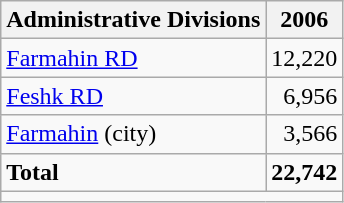<table class="wikitable">
<tr>
<th>Administrative Divisions</th>
<th>2006</th>
</tr>
<tr>
<td><a href='#'>Farmahin RD</a></td>
<td style="text-align: right;">12,220</td>
</tr>
<tr>
<td><a href='#'>Feshk RD</a></td>
<td style="text-align: right;">6,956</td>
</tr>
<tr>
<td><a href='#'>Farmahin</a> (city)</td>
<td style="text-align: right;">3,566</td>
</tr>
<tr>
<td><strong>Total</strong></td>
<td style="text-align: right;"><strong>22,742</strong></td>
</tr>
<tr>
<td colspan=4></td>
</tr>
</table>
